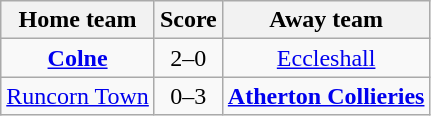<table class="wikitable" style="text-align: center">
<tr>
<th>Home team</th>
<th>Score</th>
<th>Away team</th>
</tr>
<tr>
<td><strong><a href='#'>Colne</a></strong></td>
<td>2–0</td>
<td><a href='#'>Eccleshall</a></td>
</tr>
<tr>
<td><a href='#'>Runcorn Town</a></td>
<td>0–3</td>
<td><strong><a href='#'>Atherton Collieries</a></strong></td>
</tr>
</table>
